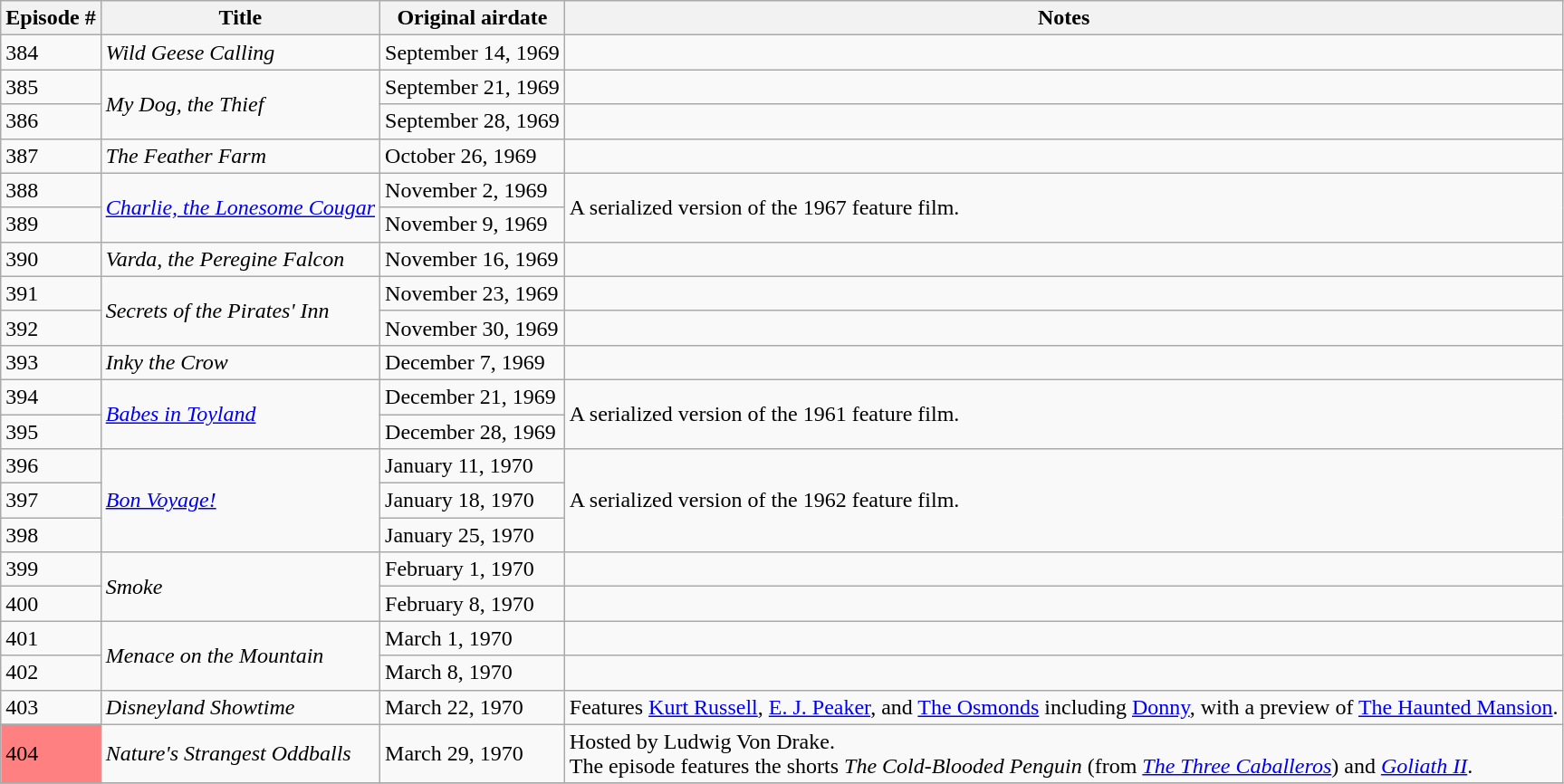<table class="wikitable sortable">
<tr>
<th>Episode #</th>
<th>Title</th>
<th>Original airdate</th>
<th>Notes</th>
</tr>
<tr>
<td>384</td>
<td><em>Wild Geese Calling</em></td>
<td>September 14, 1969</td>
<td></td>
</tr>
<tr>
<td>385</td>
<td rowspan="2"><em>My Dog, the Thief</em></td>
<td>September 21, 1969</td>
<td></td>
</tr>
<tr>
<td>386</td>
<td>September 28, 1969</td>
<td></td>
</tr>
<tr>
<td>387</td>
<td><em>The Feather Farm</em></td>
<td>October 26, 1969</td>
<td></td>
</tr>
<tr>
<td>388</td>
<td rowspan="2"><em><a href='#'>Charlie, the Lonesome Cougar</a></em></td>
<td>November 2, 1969</td>
<td rowspan="2">A serialized version of the 1967 feature film.</td>
</tr>
<tr>
<td>389</td>
<td>November 9, 1969</td>
</tr>
<tr>
<td>390</td>
<td><em>Varda, the Peregine Falcon</em></td>
<td>November 16, 1969</td>
<td></td>
</tr>
<tr>
<td>391</td>
<td rowspan="2"><em>Secrets of the Pirates' Inn</em></td>
<td>November 23, 1969</td>
<td></td>
</tr>
<tr>
<td>392</td>
<td>November 30, 1969</td>
<td></td>
</tr>
<tr>
<td>393</td>
<td><em>Inky the Crow</em></td>
<td>December 7, 1969</td>
<td></td>
</tr>
<tr>
<td>394</td>
<td rowspan="2"><em><a href='#'>Babes in Toyland</a></em></td>
<td>December 21, 1969</td>
<td rowspan="2">A serialized version of the 1961 feature film.</td>
</tr>
<tr>
<td>395</td>
<td>December 28, 1969</td>
</tr>
<tr>
<td>396</td>
<td rowspan="3"><em><a href='#'>Bon Voyage!</a></em></td>
<td>January 11, 1970</td>
<td rowspan="3">A serialized version of the 1962 feature film.</td>
</tr>
<tr>
<td>397</td>
<td>January 18, 1970</td>
</tr>
<tr>
<td>398</td>
<td>January 25, 1970</td>
</tr>
<tr>
<td>399</td>
<td rowspan="2"><em>Smoke</em></td>
<td>February 1, 1970</td>
<td></td>
</tr>
<tr>
<td>400</td>
<td>February 8, 1970</td>
<td></td>
</tr>
<tr>
<td>401</td>
<td rowspan="2"><em>Menace on the Mountain</em></td>
<td>March 1, 1970</td>
<td></td>
</tr>
<tr>
<td>402</td>
<td>March 8, 1970</td>
<td></td>
</tr>
<tr>
<td>403</td>
<td><em>Disneyland Showtime</em></td>
<td>March 22, 1970</td>
<td>Features <a href='#'>Kurt Russell</a>, <a href='#'>E. J. Peaker</a>, and <a href='#'>The Osmonds</a> including <a href='#'>Donny</a>, with a preview of <a href='#'>The Haunted Mansion</a>.</td>
</tr>
<tr>
<td style="background:#ff8080;">404</td>
<td><em>Nature's Strangest Oddballs</em></td>
<td>March 29, 1970</td>
<td>Hosted by Ludwig Von Drake.<br>The episode features the shorts <em>The Cold-Blooded Penguin</em> (from <em><a href='#'>The Three Caballeros</a></em>) and <em><a href='#'>Goliath II</a></em>.</td>
</tr>
<tr>
</tr>
</table>
